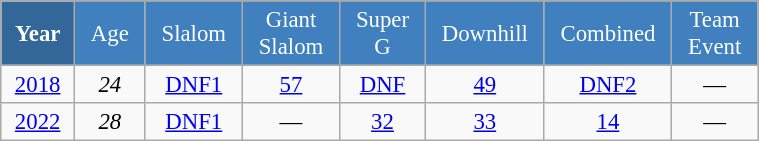<table class="wikitable" style="font-size:95%; text-align:center; border:grey solid 1px; border-collapse:collapse;" width="40%">
<tr style="background-color:#369; color:white;">
<td rowspan="2" colspan="1" width="4%"><strong>Year</strong></td>
</tr>
<tr style="background-color:#4180be; color:white;">
<td width="5%">Age</td>
<td width="5%">Slalom</td>
<td width="5%">Giant<br>Slalom</td>
<td width="5%">Super G</td>
<td width="5%">Downhill</td>
<td width="5%">Combined</td>
<td width="5%">Team Event</td>
</tr>
<tr style="background-color:#8CB2D8; color:white;">
</tr>
<tr>
<td><a href='#'>2018</a></td>
<td><em>24</em></td>
<td><a href='#'>DNF1</a></td>
<td><a href='#'>57</a></td>
<td><a href='#'>DNF</a></td>
<td><a href='#'>49</a></td>
<td><a href='#'>DNF2</a></td>
<td>—</td>
</tr>
<tr>
<td><a href='#'>2022</a></td>
<td><em>28</em></td>
<td><a href='#'>DNF1</a></td>
<td>—</td>
<td><a href='#'>32</a></td>
<td><a href='#'> 33</a></td>
<td><a href='#'>14</a></td>
<td>—</td>
</tr>
</table>
